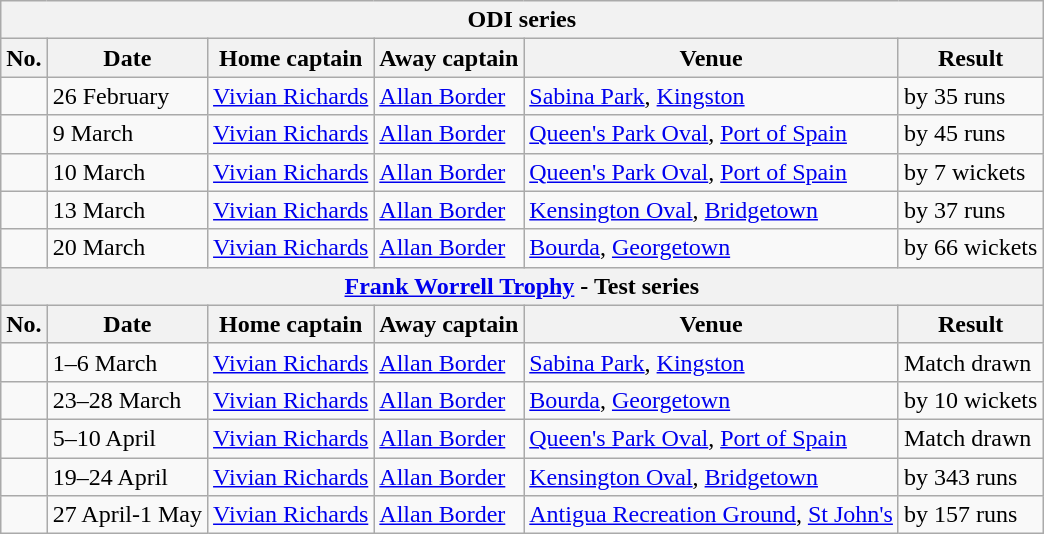<table class="wikitable">
<tr>
<th colspan="9">ODI series</th>
</tr>
<tr>
<th>No.</th>
<th>Date</th>
<th>Home captain</th>
<th>Away captain</th>
<th>Venue</th>
<th>Result</th>
</tr>
<tr>
<td></td>
<td>26 February</td>
<td><a href='#'>Vivian Richards</a></td>
<td><a href='#'>Allan Border</a></td>
<td><a href='#'>Sabina Park</a>, <a href='#'>Kingston</a></td>
<td> by 35 runs</td>
</tr>
<tr>
<td></td>
<td>9 March</td>
<td><a href='#'>Vivian Richards</a></td>
<td><a href='#'>Allan Border</a></td>
<td><a href='#'>Queen's Park Oval</a>, <a href='#'>Port of Spain</a></td>
<td> by 45 runs</td>
</tr>
<tr>
<td></td>
<td>10 March</td>
<td><a href='#'>Vivian Richards</a></td>
<td><a href='#'>Allan Border</a></td>
<td><a href='#'>Queen's Park Oval</a>, <a href='#'>Port of Spain</a></td>
<td> by 7 wickets</td>
</tr>
<tr>
<td></td>
<td>13 March</td>
<td><a href='#'>Vivian Richards</a></td>
<td><a href='#'>Allan Border</a></td>
<td><a href='#'>Kensington Oval</a>, <a href='#'>Bridgetown</a></td>
<td> by 37 runs</td>
</tr>
<tr>
<td></td>
<td>20 March</td>
<td><a href='#'>Vivian Richards</a></td>
<td><a href='#'>Allan Border</a></td>
<td><a href='#'>Bourda</a>, <a href='#'>Georgetown</a></td>
<td> by 66 wickets</td>
</tr>
<tr>
<th colspan="9"><a href='#'>Frank Worrell Trophy</a> - Test series</th>
</tr>
<tr>
<th>No.</th>
<th>Date</th>
<th>Home captain</th>
<th>Away captain</th>
<th>Venue</th>
<th>Result</th>
</tr>
<tr>
<td></td>
<td>1–6 March</td>
<td><a href='#'>Vivian Richards</a></td>
<td><a href='#'>Allan Border</a></td>
<td><a href='#'>Sabina Park</a>, <a href='#'>Kingston</a></td>
<td>Match drawn</td>
</tr>
<tr>
<td></td>
<td>23–28 March</td>
<td><a href='#'>Vivian Richards</a></td>
<td><a href='#'>Allan Border</a></td>
<td><a href='#'>Bourda</a>, <a href='#'>Georgetown</a></td>
<td> by 10 wickets</td>
</tr>
<tr>
<td></td>
<td>5–10 April</td>
<td><a href='#'>Vivian Richards</a></td>
<td><a href='#'>Allan Border</a></td>
<td><a href='#'>Queen's Park Oval</a>, <a href='#'>Port of Spain</a></td>
<td>Match drawn</td>
</tr>
<tr>
<td></td>
<td>19–24 April</td>
<td><a href='#'>Vivian Richards</a></td>
<td><a href='#'>Allan Border</a></td>
<td><a href='#'>Kensington Oval</a>, <a href='#'>Bridgetown</a></td>
<td> by 343 runs</td>
</tr>
<tr>
<td></td>
<td>27 April-1 May</td>
<td><a href='#'>Vivian Richards</a></td>
<td><a href='#'>Allan Border</a></td>
<td><a href='#'>Antigua Recreation Ground</a>, <a href='#'>St John's</a></td>
<td> by 157 runs</td>
</tr>
</table>
